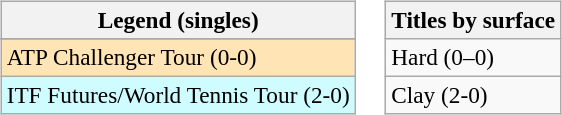<table>
<tr valign=top>
<td><br><table class=wikitable style=font-size:97%>
<tr>
<th>Legend (singles)</th>
</tr>
<tr bgcolor=e5d1cb>
</tr>
<tr bgcolor=moccasin>
<td>ATP Challenger Tour (0-0)</td>
</tr>
<tr bgcolor=cffcff>
<td>ITF Futures/World Tennis Tour (2-0)</td>
</tr>
</table>
</td>
<td><br><table class=wikitable style=font-size:97%>
<tr>
<th>Titles by surface</th>
</tr>
<tr>
<td>Hard (0–0)</td>
</tr>
<tr>
<td>Clay (2-0)</td>
</tr>
</table>
</td>
</tr>
</table>
